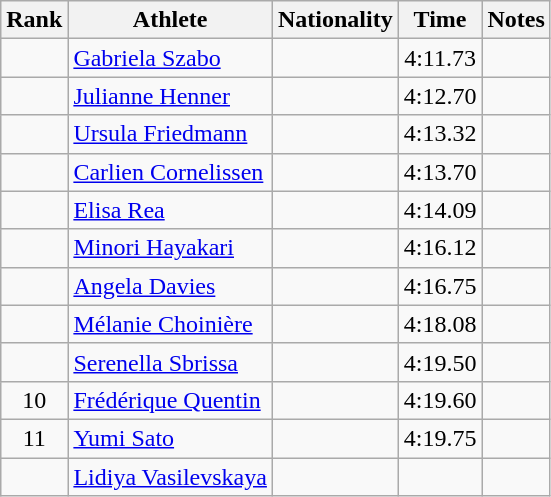<table class="wikitable sortable" style="text-align:center">
<tr>
<th>Rank</th>
<th>Athlete</th>
<th>Nationality</th>
<th>Time</th>
<th>Notes</th>
</tr>
<tr>
<td></td>
<td align=left><a href='#'>Gabriela Szabo</a></td>
<td align=left></td>
<td>4:11.73</td>
<td></td>
</tr>
<tr>
<td></td>
<td align=left><a href='#'>Julianne Henner</a></td>
<td align=left></td>
<td>4:12.70</td>
<td></td>
</tr>
<tr>
<td></td>
<td align=left><a href='#'>Ursula Friedmann</a></td>
<td align=left></td>
<td>4:13.32</td>
<td></td>
</tr>
<tr>
<td></td>
<td align=left><a href='#'>Carlien Cornelissen</a></td>
<td align=left></td>
<td>4:13.70</td>
<td></td>
</tr>
<tr>
<td></td>
<td align=left><a href='#'>Elisa Rea</a></td>
<td align=left></td>
<td>4:14.09</td>
<td></td>
</tr>
<tr>
<td></td>
<td align=left><a href='#'>Minori Hayakari</a></td>
<td align=left></td>
<td>4:16.12</td>
<td></td>
</tr>
<tr>
<td></td>
<td align=left><a href='#'>Angela Davies</a></td>
<td align=left></td>
<td>4:16.75</td>
<td></td>
</tr>
<tr>
<td></td>
<td align=left><a href='#'>Mélanie Choinière</a></td>
<td align=left></td>
<td>4:18.08</td>
<td></td>
</tr>
<tr>
<td></td>
<td align=left><a href='#'>Serenella Sbrissa</a></td>
<td align=left></td>
<td>4:19.50</td>
<td></td>
</tr>
<tr>
<td>10</td>
<td align=left><a href='#'>Frédérique Quentin</a></td>
<td align=left></td>
<td>4:19.60</td>
<td></td>
</tr>
<tr>
<td>11</td>
<td align=left><a href='#'>Yumi Sato</a></td>
<td align=left></td>
<td>4:19.75</td>
<td></td>
</tr>
<tr>
<td></td>
<td align=left><a href='#'>Lidiya Vasilevskaya</a></td>
<td align=left></td>
<td></td>
<td></td>
</tr>
</table>
